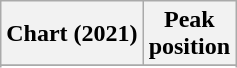<table class="wikitable sortable plainrowheaders" style="text-align:center">
<tr>
<th scope="col">Chart (2021)</th>
<th scope="col">Peak<br>position</th>
</tr>
<tr>
</tr>
<tr>
</tr>
<tr>
</tr>
</table>
